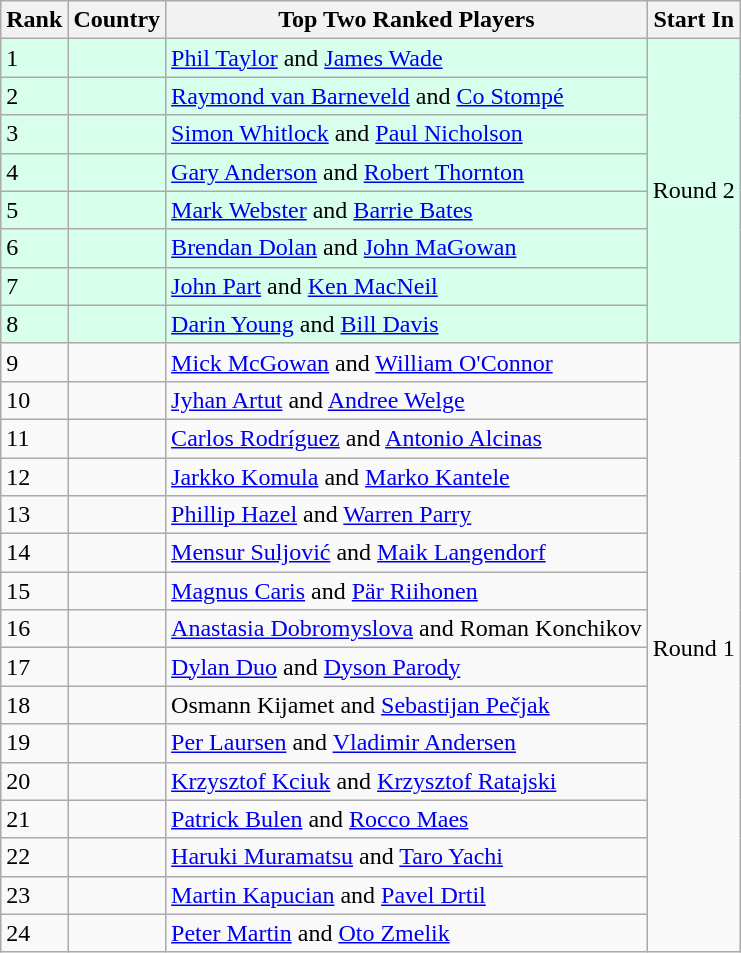<table class="wikitable">
<tr>
<th>Rank</th>
<th>Country</th>
<th>Top Two Ranked Players</th>
<th>Start In</th>
</tr>
<tr bgcolor="d8ffeb">
<td>1</td>
<td></td>
<td><a href='#'>Phil Taylor</a> and <a href='#'>James Wade</a></td>
<td rowspan="8" style="background:#d8ffeb;">Round 2</td>
</tr>
<tr bgcolor="d8ffeb">
<td>2</td>
<td></td>
<td><a href='#'>Raymond van Barneveld</a> and <a href='#'>Co Stompé</a></td>
</tr>
<tr bgcolor="d8ffeb">
<td>3</td>
<td></td>
<td><a href='#'>Simon Whitlock</a> and <a href='#'>Paul Nicholson</a></td>
</tr>
<tr bgcolor="d8ffeb">
<td>4</td>
<td></td>
<td><a href='#'>Gary Anderson</a> and <a href='#'>Robert Thornton</a></td>
</tr>
<tr bgcolor="d8ffeb">
<td>5</td>
<td></td>
<td><a href='#'>Mark Webster</a> and <a href='#'>Barrie Bates</a></td>
</tr>
<tr bgcolor="d8ffeb">
<td>6</td>
<td></td>
<td><a href='#'>Brendan Dolan</a> and <a href='#'>John MaGowan</a></td>
</tr>
<tr bgcolor="d8ffeb">
<td>7</td>
<td></td>
<td><a href='#'>John Part</a> and <a href='#'>Ken MacNeil</a></td>
</tr>
<tr bgcolor="d8ffeb">
<td>8</td>
<td></td>
<td><a href='#'>Darin Young</a> and <a href='#'>Bill Davis</a></td>
</tr>
<tr>
<td>9</td>
<td></td>
<td><a href='#'>Mick McGowan</a> and <a href='#'>William O'Connor</a></td>
<td rowspan="16">Round 1</td>
</tr>
<tr>
<td>10</td>
<td></td>
<td><a href='#'>Jyhan Artut</a> and <a href='#'>Andree Welge</a></td>
</tr>
<tr>
<td>11</td>
<td></td>
<td><a href='#'>Carlos Rodríguez</a> and <a href='#'>Antonio Alcinas</a></td>
</tr>
<tr>
<td>12</td>
<td></td>
<td><a href='#'>Jarkko Komula</a> and <a href='#'>Marko Kantele</a></td>
</tr>
<tr>
<td>13</td>
<td></td>
<td><a href='#'>Phillip Hazel</a> and <a href='#'>Warren Parry</a></td>
</tr>
<tr>
<td>14</td>
<td></td>
<td><a href='#'>Mensur Suljović</a> and <a href='#'>Maik Langendorf</a></td>
</tr>
<tr>
<td>15</td>
<td></td>
<td><a href='#'>Magnus Caris</a> and <a href='#'>Pär Riihonen</a></td>
</tr>
<tr>
<td>16</td>
<td></td>
<td><a href='#'>Anastasia Dobromyslova</a> and Roman Konchikov</td>
</tr>
<tr>
<td>17</td>
<td></td>
<td><a href='#'>Dylan Duo</a> and <a href='#'>Dyson Parody</a></td>
</tr>
<tr>
<td>18</td>
<td></td>
<td>Osmann Kijamet and <a href='#'>Sebastijan Pečjak</a></td>
</tr>
<tr>
<td>19</td>
<td></td>
<td><a href='#'>Per Laursen</a> and <a href='#'>Vladimir Andersen</a></td>
</tr>
<tr>
<td>20</td>
<td></td>
<td><a href='#'>Krzysztof Kciuk</a> and <a href='#'>Krzysztof Ratajski</a></td>
</tr>
<tr>
<td>21</td>
<td></td>
<td><a href='#'>Patrick Bulen</a> and <a href='#'>Rocco Maes</a></td>
</tr>
<tr>
<td>22</td>
<td></td>
<td><a href='#'>Haruki Muramatsu</a> and <a href='#'>Taro Yachi</a></td>
</tr>
<tr>
<td>23</td>
<td></td>
<td><a href='#'>Martin Kapucian</a> and <a href='#'>Pavel Drtil</a></td>
</tr>
<tr>
<td>24</td>
<td></td>
<td><a href='#'>Peter Martin</a> and <a href='#'>Oto Zmelik</a></td>
</tr>
</table>
